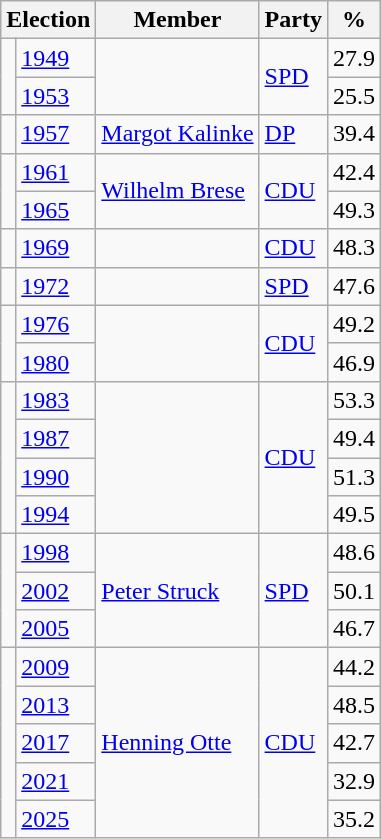<table class=wikitable>
<tr>
<th colspan=2>Election</th>
<th>Member</th>
<th>Party</th>
<th>%</th>
</tr>
<tr>
<td rowspan=2 bgcolor=></td>
<td><a href='#'>1949</a></td>
<td rowspan=2></td>
<td rowspan=2><a href='#'>SPD</a></td>
<td align=right>27.9</td>
</tr>
<tr>
<td><a href='#'>1953</a></td>
<td align=right>25.5</td>
</tr>
<tr>
<td bgcolor=></td>
<td><a href='#'>1957</a></td>
<td><a href='#'>Margot Kalinke</a></td>
<td><a href='#'>DP</a></td>
<td align=right>39.4</td>
</tr>
<tr>
<td rowspan=2 bgcolor=></td>
<td><a href='#'>1961</a></td>
<td rowspan=2><a href='#'>Wilhelm Brese</a></td>
<td rowspan=2><a href='#'>CDU</a></td>
<td align=right>42.4</td>
</tr>
<tr>
<td><a href='#'>1965</a></td>
<td align=right>49.3</td>
</tr>
<tr>
<td bgcolor=></td>
<td><a href='#'>1969</a></td>
<td></td>
<td><a href='#'>CDU</a></td>
<td align=right>48.3</td>
</tr>
<tr>
<td bgcolor=></td>
<td><a href='#'>1972</a></td>
<td></td>
<td><a href='#'>SPD</a></td>
<td align=right>47.6</td>
</tr>
<tr>
<td rowspan=2 bgcolor=></td>
<td><a href='#'>1976</a></td>
<td rowspan=2></td>
<td rowspan=2><a href='#'>CDU</a></td>
<td align=right>49.2</td>
</tr>
<tr>
<td><a href='#'>1980</a></td>
<td align=right>46.9</td>
</tr>
<tr>
<td rowspan=4 bgcolor=></td>
<td><a href='#'>1983</a></td>
<td rowspan=4></td>
<td rowspan=4><a href='#'>CDU</a></td>
<td align=right>53.3</td>
</tr>
<tr>
<td><a href='#'>1987</a></td>
<td align=right>49.4</td>
</tr>
<tr>
<td><a href='#'>1990</a></td>
<td align=right>51.3</td>
</tr>
<tr>
<td><a href='#'>1994</a></td>
<td align=right>49.5</td>
</tr>
<tr>
<td rowspan=3 bgcolor=></td>
<td><a href='#'>1998</a></td>
<td rowspan=3><a href='#'>Peter Struck</a></td>
<td rowspan=3><a href='#'>SPD</a></td>
<td align=right>48.6</td>
</tr>
<tr>
<td><a href='#'>2002</a></td>
<td align=right>50.1</td>
</tr>
<tr>
<td><a href='#'>2005</a></td>
<td align=right>46.7</td>
</tr>
<tr>
<td rowspan=5 bgcolor=></td>
<td><a href='#'>2009</a></td>
<td rowspan=5><a href='#'>Henning Otte</a></td>
<td rowspan=5><a href='#'>CDU</a></td>
<td align=right>44.2</td>
</tr>
<tr>
<td><a href='#'>2013</a></td>
<td align=right>48.5</td>
</tr>
<tr>
<td><a href='#'>2017</a></td>
<td align=right>42.7</td>
</tr>
<tr>
<td><a href='#'>2021</a></td>
<td align=right>32.9</td>
</tr>
<tr>
<td><a href='#'>2025</a></td>
<td align=right>35.2</td>
</tr>
</table>
